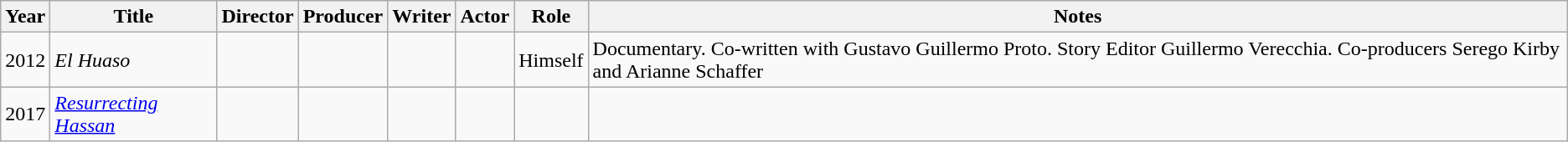<table class="wikitable">
<tr>
<th>Year</th>
<th>Title</th>
<th>Director</th>
<th>Producer</th>
<th>Writer</th>
<th>Actor</th>
<th>Role</th>
<th>Notes</th>
</tr>
<tr>
<td>2012</td>
<td><em>El Huaso</em></td>
<td></td>
<td></td>
<td></td>
<td></td>
<td>Himself</td>
<td>Documentary. Co-written with Gustavo Guillermo Proto. Story Editor Guillermo Verecchia. Co-producers Serego Kirby and Arianne Schaffer</td>
</tr>
<tr>
<td>2017</td>
<td><em><a href='#'>Resurrecting Hassan</a></em></td>
<td></td>
<td></td>
<td></td>
<td></td>
<td></td>
<td></td>
</tr>
</table>
